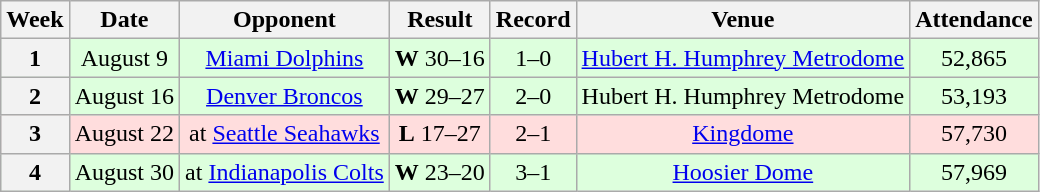<table class="wikitable" style="text-align:center">
<tr>
<th>Week</th>
<th>Date</th>
<th>Opponent</th>
<th>Result</th>
<th>Record</th>
<th>Venue</th>
<th>Attendance</th>
</tr>
<tr style="background:#ddffdd">
<th>1</th>
<td>August 9</td>
<td><a href='#'>Miami Dolphins</a></td>
<td><strong>W</strong> 30–16</td>
<td>1–0</td>
<td><a href='#'>Hubert H. Humphrey Metrodome</a></td>
<td>52,865</td>
</tr>
<tr style="background:#ddffdd">
<th>2</th>
<td>August 16</td>
<td><a href='#'>Denver Broncos</a></td>
<td><strong>W</strong> 29–27</td>
<td>2–0</td>
<td>Hubert H. Humphrey Metrodome</td>
<td>53,193</td>
</tr>
<tr style="background:#ffdddd">
<th>3</th>
<td>August 22</td>
<td>at <a href='#'>Seattle Seahawks</a></td>
<td><strong>L</strong> 17–27</td>
<td>2–1</td>
<td><a href='#'>Kingdome</a></td>
<td>57,730</td>
</tr>
<tr style="background:#ddffdd">
<th>4</th>
<td>August 30</td>
<td>at <a href='#'>Indianapolis Colts</a></td>
<td><strong>W</strong> 23–20 </td>
<td>3–1</td>
<td><a href='#'>Hoosier Dome</a></td>
<td>57,969</td>
</tr>
</table>
